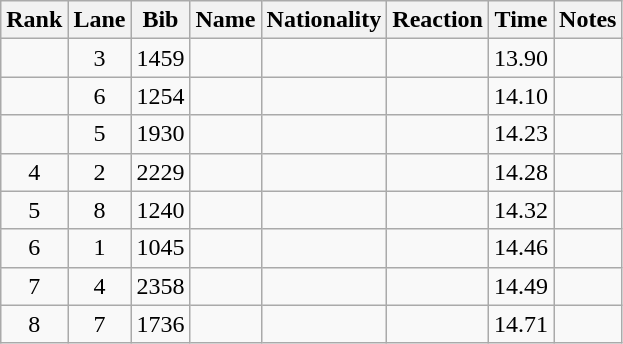<table class="wikitable sortable" style="text-align:center">
<tr>
<th>Rank</th>
<th>Lane</th>
<th>Bib</th>
<th>Name</th>
<th>Nationality</th>
<th>Reaction</th>
<th>Time</th>
<th>Notes</th>
</tr>
<tr>
<td></td>
<td>3</td>
<td>1459</td>
<td align=left></td>
<td align=left></td>
<td></td>
<td>13.90</td>
<td></td>
</tr>
<tr>
<td></td>
<td>6</td>
<td>1254</td>
<td align=left></td>
<td align=left></td>
<td></td>
<td>14.10</td>
<td></td>
</tr>
<tr>
<td></td>
<td>5</td>
<td>1930</td>
<td align=left></td>
<td align=left></td>
<td></td>
<td>14.23</td>
<td></td>
</tr>
<tr>
<td>4</td>
<td>2</td>
<td>2229</td>
<td align=left></td>
<td align=left></td>
<td></td>
<td>14.28</td>
<td></td>
</tr>
<tr>
<td>5</td>
<td>8</td>
<td>1240</td>
<td align=left></td>
<td align=left></td>
<td></td>
<td>14.32</td>
<td></td>
</tr>
<tr>
<td>6</td>
<td>1</td>
<td>1045</td>
<td align=left></td>
<td align=left></td>
<td></td>
<td>14.46</td>
<td></td>
</tr>
<tr>
<td>7</td>
<td>4</td>
<td>2358</td>
<td align=left></td>
<td align=left></td>
<td></td>
<td>14.49</td>
<td></td>
</tr>
<tr>
<td>8</td>
<td>7</td>
<td>1736</td>
<td align=left></td>
<td align=left></td>
<td></td>
<td>14.71</td>
<td></td>
</tr>
</table>
